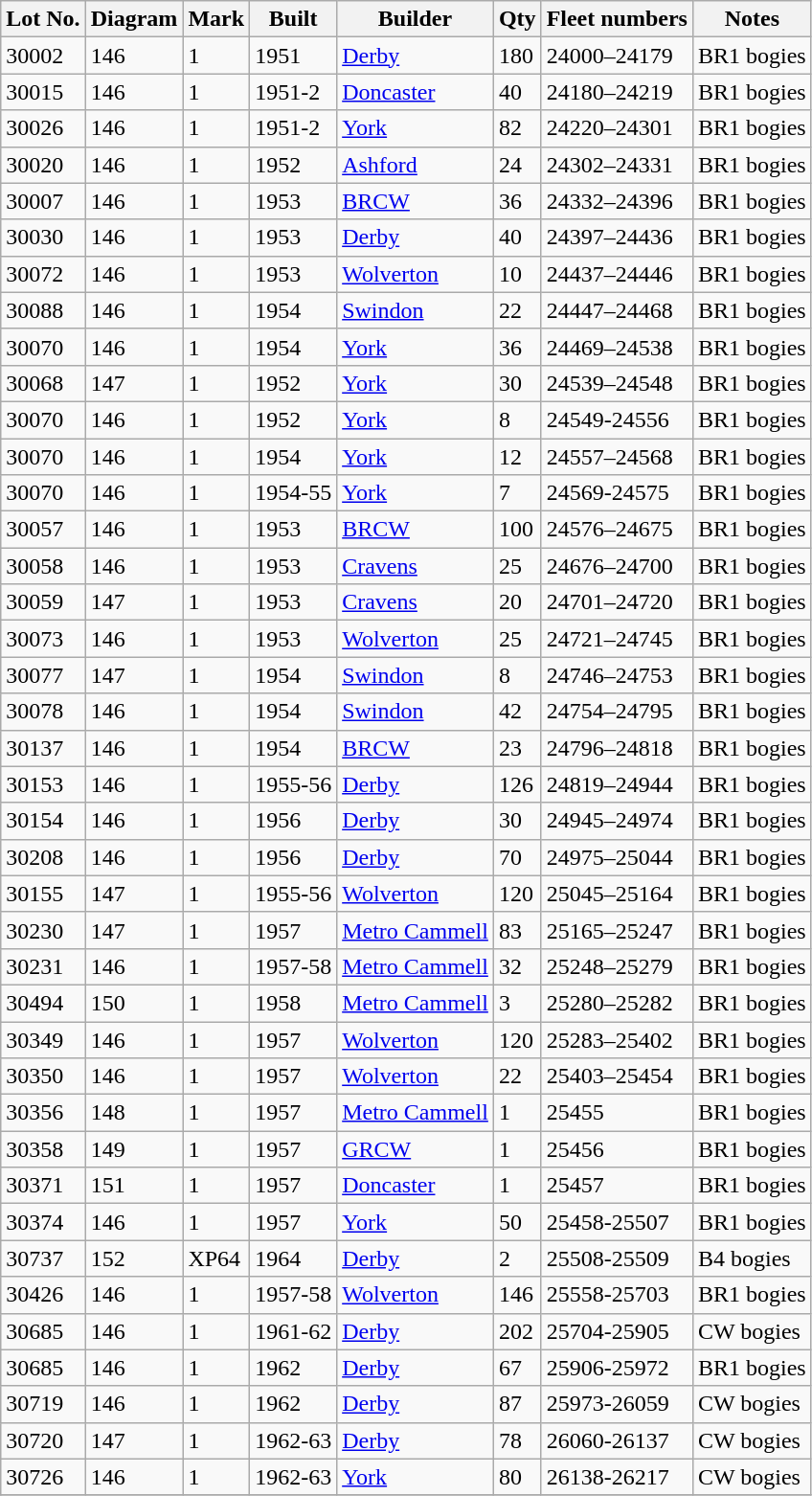<table class="wikitable sortable">
<tr>
<th>Lot No.</th>
<th>Diagram</th>
<th>Mark</th>
<th>Built</th>
<th>Builder</th>
<th>Qty</th>
<th>Fleet numbers</th>
<th>Notes</th>
</tr>
<tr>
<td>30002</td>
<td>146</td>
<td>1</td>
<td>1951</td>
<td><a href='#'>Derby</a></td>
<td>180</td>
<td>24000–24179</td>
<td>BR1 bogies</td>
</tr>
<tr>
<td>30015</td>
<td>146</td>
<td>1</td>
<td>1951-2</td>
<td><a href='#'>Doncaster</a></td>
<td>40</td>
<td>24180–24219</td>
<td>BR1 bogies</td>
</tr>
<tr>
<td>30026</td>
<td>146</td>
<td>1</td>
<td>1951-2</td>
<td><a href='#'>York</a></td>
<td>82</td>
<td>24220–24301</td>
<td>BR1 bogies</td>
</tr>
<tr>
<td>30020</td>
<td>146</td>
<td>1</td>
<td>1952</td>
<td><a href='#'>Ashford</a></td>
<td>24</td>
<td>24302–24331</td>
<td>BR1 bogies</td>
</tr>
<tr>
<td>30007</td>
<td>146</td>
<td>1</td>
<td>1953</td>
<td><a href='#'>BRCW</a></td>
<td>36</td>
<td>24332–24396</td>
<td>BR1 bogies</td>
</tr>
<tr>
<td>30030</td>
<td>146</td>
<td>1</td>
<td>1953</td>
<td><a href='#'>Derby</a></td>
<td>40</td>
<td>24397–24436</td>
<td>BR1 bogies</td>
</tr>
<tr>
<td>30072</td>
<td>146</td>
<td>1</td>
<td>1953</td>
<td><a href='#'>Wolverton</a></td>
<td>10</td>
<td>24437–24446</td>
<td>BR1 bogies</td>
</tr>
<tr>
<td>30088</td>
<td>146</td>
<td>1</td>
<td>1954</td>
<td><a href='#'>Swindon</a></td>
<td>22</td>
<td>24447–24468</td>
<td>BR1 bogies</td>
</tr>
<tr>
<td>30070</td>
<td>146</td>
<td>1</td>
<td>1954</td>
<td><a href='#'>York</a></td>
<td>36</td>
<td>24469–24538</td>
<td>BR1 bogies</td>
</tr>
<tr>
<td>30068</td>
<td>147</td>
<td>1</td>
<td>1952</td>
<td><a href='#'>York</a></td>
<td>30</td>
<td>24539–24548</td>
<td>BR1 bogies</td>
</tr>
<tr>
<td>30070</td>
<td>146</td>
<td>1</td>
<td>1952</td>
<td><a href='#'>York</a></td>
<td>8</td>
<td>24549-24556</td>
<td>BR1 bogies</td>
</tr>
<tr>
<td>30070</td>
<td>146</td>
<td>1</td>
<td>1954</td>
<td><a href='#'>York</a></td>
<td>12</td>
<td>24557–24568</td>
<td>BR1 bogies</td>
</tr>
<tr>
<td>30070</td>
<td>146</td>
<td>1</td>
<td>1954-55</td>
<td><a href='#'>York</a></td>
<td>7</td>
<td>24569-24575</td>
<td>BR1 bogies</td>
</tr>
<tr>
<td>30057</td>
<td>146</td>
<td>1</td>
<td>1953</td>
<td><a href='#'>BRCW</a></td>
<td>100</td>
<td>24576–24675</td>
<td>BR1 bogies</td>
</tr>
<tr>
<td>30058</td>
<td>146</td>
<td>1</td>
<td>1953</td>
<td><a href='#'>Cravens</a></td>
<td>25</td>
<td>24676–24700</td>
<td>BR1 bogies</td>
</tr>
<tr>
<td>30059</td>
<td>147</td>
<td>1</td>
<td>1953</td>
<td><a href='#'>Cravens</a></td>
<td>20</td>
<td>24701–24720</td>
<td>BR1 bogies</td>
</tr>
<tr>
<td>30073</td>
<td>146</td>
<td>1</td>
<td>1953</td>
<td><a href='#'>Wolverton</a></td>
<td>25</td>
<td>24721–24745</td>
<td>BR1 bogies</td>
</tr>
<tr>
<td>30077</td>
<td>147</td>
<td>1</td>
<td>1954</td>
<td><a href='#'>Swindon</a></td>
<td>8</td>
<td>24746–24753</td>
<td>BR1 bogies</td>
</tr>
<tr>
<td>30078</td>
<td>146</td>
<td>1</td>
<td>1954</td>
<td><a href='#'>Swindon</a></td>
<td>42</td>
<td>24754–24795</td>
<td>BR1 bogies</td>
</tr>
<tr>
<td>30137</td>
<td>146</td>
<td>1</td>
<td>1954</td>
<td><a href='#'>BRCW</a></td>
<td>23</td>
<td>24796–24818</td>
<td>BR1 bogies</td>
</tr>
<tr>
<td>30153</td>
<td>146</td>
<td>1</td>
<td>1955-56</td>
<td><a href='#'>Derby</a></td>
<td>126</td>
<td>24819–24944</td>
<td>BR1 bogies</td>
</tr>
<tr>
<td>30154</td>
<td>146</td>
<td>1</td>
<td>1956</td>
<td><a href='#'>Derby</a></td>
<td>30</td>
<td>24945–24974</td>
<td>BR1 bogies</td>
</tr>
<tr>
<td>30208</td>
<td>146</td>
<td>1</td>
<td>1956</td>
<td><a href='#'>Derby</a></td>
<td>70</td>
<td>24975–25044</td>
<td>BR1 bogies</td>
</tr>
<tr>
<td>30155</td>
<td>147</td>
<td>1</td>
<td>1955-56</td>
<td><a href='#'>Wolverton</a></td>
<td>120</td>
<td>25045–25164</td>
<td>BR1 bogies</td>
</tr>
<tr>
<td>30230</td>
<td>147</td>
<td>1</td>
<td>1957</td>
<td><a href='#'>Metro Cammell</a></td>
<td>83</td>
<td>25165–25247</td>
<td>BR1 bogies</td>
</tr>
<tr>
<td>30231</td>
<td>146</td>
<td>1</td>
<td>1957-58</td>
<td><a href='#'>Metro Cammell</a></td>
<td>32</td>
<td>25248–25279</td>
<td>BR1 bogies</td>
</tr>
<tr>
<td>30494</td>
<td>150</td>
<td>1</td>
<td>1958</td>
<td><a href='#'>Metro Cammell</a></td>
<td>3</td>
<td>25280–25282</td>
<td>BR1 bogies</td>
</tr>
<tr>
<td>30349</td>
<td>146</td>
<td>1</td>
<td>1957</td>
<td><a href='#'>Wolverton</a></td>
<td>120</td>
<td>25283–25402</td>
<td>BR1 bogies</td>
</tr>
<tr>
<td>30350</td>
<td>146</td>
<td>1</td>
<td>1957</td>
<td><a href='#'>Wolverton</a></td>
<td>22</td>
<td>25403–25454</td>
<td>BR1 bogies</td>
</tr>
<tr>
<td>30356</td>
<td>148</td>
<td>1</td>
<td>1957</td>
<td><a href='#'>Metro Cammell</a></td>
<td>1</td>
<td>25455</td>
<td>BR1 bogies</td>
</tr>
<tr>
<td>30358</td>
<td>149</td>
<td>1</td>
<td>1957</td>
<td><a href='#'>GRCW</a></td>
<td>1</td>
<td>25456</td>
<td>BR1 bogies</td>
</tr>
<tr>
<td>30371</td>
<td>151</td>
<td>1</td>
<td>1957</td>
<td><a href='#'>Doncaster</a></td>
<td>1</td>
<td>25457</td>
<td>BR1 bogies</td>
</tr>
<tr>
<td>30374</td>
<td>146</td>
<td>1</td>
<td>1957</td>
<td><a href='#'>York</a></td>
<td>50</td>
<td>25458-25507</td>
<td>BR1 bogies</td>
</tr>
<tr>
<td>30737</td>
<td>152</td>
<td>XP64</td>
<td>1964</td>
<td><a href='#'>Derby</a></td>
<td>2</td>
<td>25508-25509</td>
<td>B4 bogies</td>
</tr>
<tr>
<td>30426</td>
<td>146</td>
<td>1</td>
<td>1957-58</td>
<td><a href='#'>Wolverton</a></td>
<td>146</td>
<td>25558-25703</td>
<td>BR1 bogies</td>
</tr>
<tr>
<td>30685</td>
<td>146</td>
<td>1</td>
<td>1961-62</td>
<td><a href='#'>Derby</a></td>
<td>202</td>
<td>25704-25905</td>
<td>CW bogies</td>
</tr>
<tr>
<td>30685</td>
<td>146</td>
<td>1</td>
<td>1962</td>
<td><a href='#'>Derby</a></td>
<td>67</td>
<td>25906-25972</td>
<td>BR1 bogies</td>
</tr>
<tr>
<td>30719</td>
<td>146</td>
<td>1</td>
<td>1962</td>
<td><a href='#'>Derby</a></td>
<td>87</td>
<td>25973-26059</td>
<td>CW bogies</td>
</tr>
<tr>
<td>30720</td>
<td>147</td>
<td>1</td>
<td>1962-63</td>
<td><a href='#'>Derby</a></td>
<td>78</td>
<td>26060-26137</td>
<td>CW bogies</td>
</tr>
<tr>
<td>30726</td>
<td>146</td>
<td>1</td>
<td>1962-63</td>
<td><a href='#'>York</a></td>
<td>80</td>
<td>26138-26217</td>
<td>CW bogies</td>
</tr>
<tr>
</tr>
</table>
